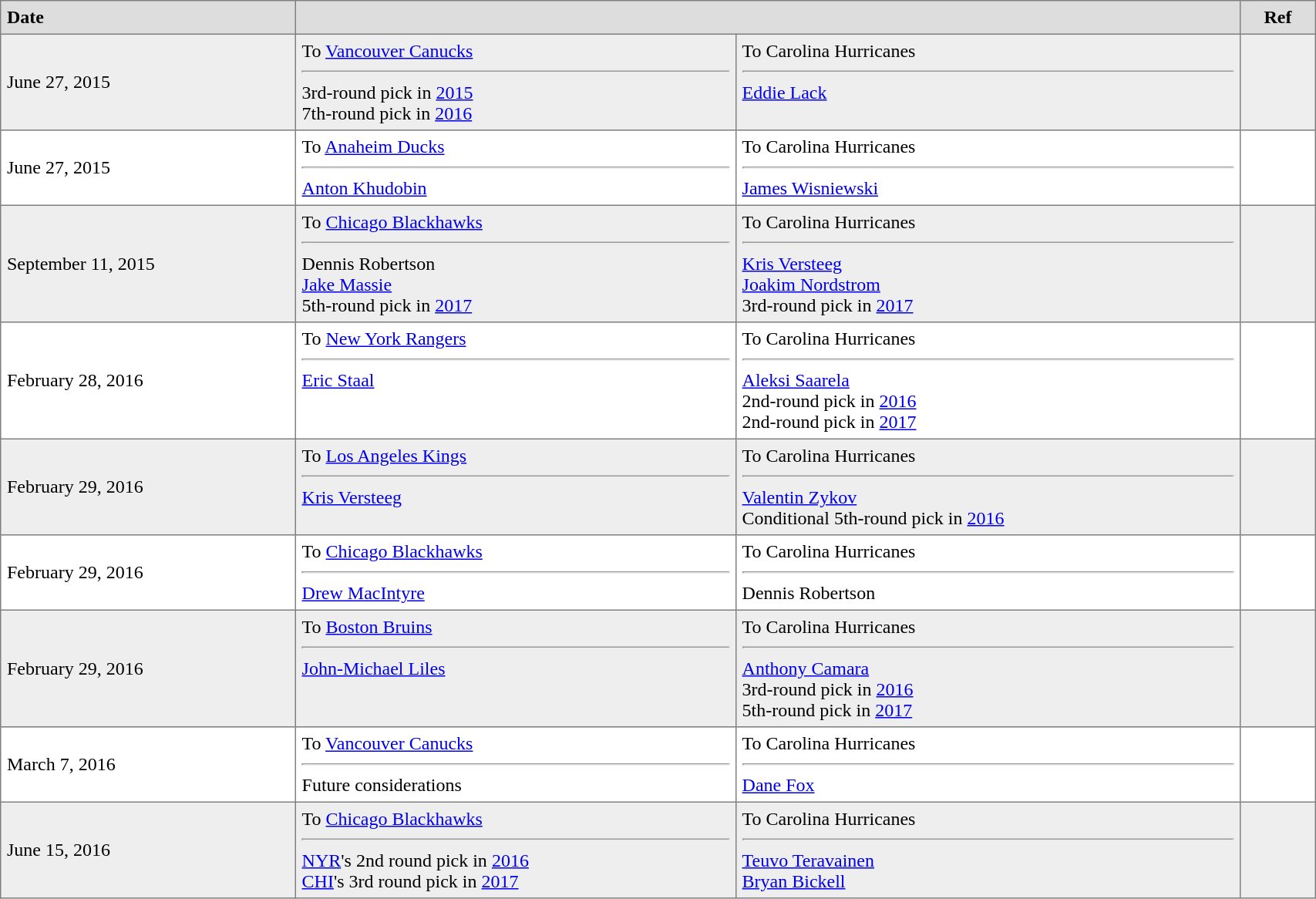<table border="1"  cellpadding="5" style="border-collapse:collapse; width:90%;">
<tr style="background:#ddd;">
<td><strong>Date</strong></td>
<th colspan="2"></th>
<th><strong>Ref</strong></th>
</tr>
<tr bgcolor="eeeeee">
<td>June 27, 2015</td>
<td valign="top">To <a href='#'>Vancouver Canucks</a><hr> 3rd-round pick in <a href='#'>2015</a><br>7th-round pick in <a href='#'>2016</a></td>
<td valign="top">To Carolina Hurricanes<hr> <a href='#'>Eddie Lack</a></td>
<td></td>
</tr>
<tr>
<td>June 27, 2015</td>
<td valign="top">To <a href='#'>Anaheim Ducks</a><hr> <a href='#'>Anton Khudobin</a></td>
<td valign="top">To Carolina Hurricanes<hr> <a href='#'>James Wisniewski</a></td>
<td></td>
</tr>
<tr bgcolor="eeeeee">
<td>September 11, 2015</td>
<td valign="top">To <a href='#'>Chicago Blackhawks</a><hr> Dennis Robertson<br><a href='#'>Jake Massie</a><br>5th-round pick in <a href='#'>2017</a></td>
<td valign="top">To Carolina Hurricanes<hr> <a href='#'>Kris Versteeg</a><br><a href='#'>Joakim Nordstrom</a><br>3rd-round pick in <a href='#'>2017</a></td>
<td></td>
</tr>
<tr>
<td>February 28, 2016</td>
<td valign="top">To <a href='#'>New York Rangers</a><hr> <a href='#'>Eric Staal</a></td>
<td valign="top">To Carolina Hurricanes<hr> <a href='#'>Aleksi Saarela</a><br>2nd-round pick in <a href='#'>2016</a><br>2nd-round pick in <a href='#'>2017</a></td>
<td></td>
</tr>
<tr bgcolor="eeeeee">
<td>February 29, 2016</td>
<td valign="top">To <a href='#'>Los Angeles Kings</a><hr> <a href='#'>Kris Versteeg</a></td>
<td valign="top">To Carolina Hurricanes<hr> <a href='#'>Valentin Zykov</a><br>Conditional 5th-round pick in <a href='#'>2016</a></td>
<td></td>
</tr>
<tr>
<td>February 29, 2016</td>
<td valign="top">To <a href='#'>Chicago Blackhawks</a><hr> <a href='#'>Drew MacIntyre</a></td>
<td valign="top">To Carolina Hurricanes<hr> Dennis Robertson</td>
<td></td>
</tr>
<tr bgcolor="eeeeee">
<td>February 29, 2016</td>
<td valign="top">To <a href='#'>Boston Bruins</a><hr> <a href='#'>John-Michael Liles</a></td>
<td valign="top">To Carolina Hurricanes<hr> <a href='#'>Anthony Camara</a><br>3rd-round pick in <a href='#'>2016</a><br>5th-round pick in <a href='#'>2017</a></td>
<td></td>
</tr>
<tr>
<td>March 7, 2016</td>
<td valign="top">To <a href='#'>Vancouver Canucks</a><hr> Future considerations</td>
<td valign="top">To Carolina Hurricanes<hr> <a href='#'>Dane Fox</a></td>
<td></td>
</tr>
<tr bgcolor="eeeeee">
<td>June 15, 2016</td>
<td valign="top">To <a href='#'>Chicago Blackhawks</a><hr> <a href='#'>NYR</a>'s 2nd round pick in <a href='#'>2016</a> <br> <a href='#'>CHI</a>'s 3rd round pick in <a href='#'>2017</a></td>
<td valign="top">To Carolina Hurricanes<hr> <a href='#'>Teuvo Teravainen</a><br><a href='#'>Bryan Bickell</a></td>
<td></td>
</tr>
</table>
